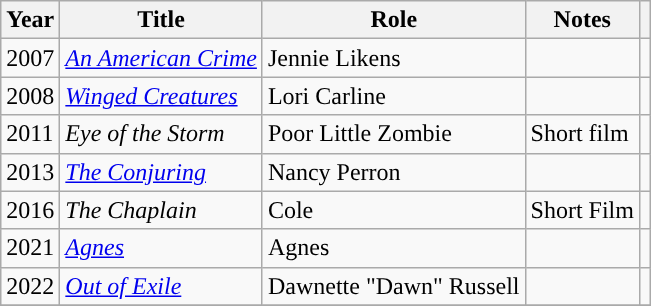<table class="wikitable sortable">
<tr>
<th scope="col">Year</th>
<th scope="col">Title</th>
<th scope="col">Role</th>
<th scope="col" class="unsortable">Notes</th>
<th scope="col" class="unsortable"></th>
</tr>
<tr>
<td>2007</td>
<td><em><a href='#'>An American Crime</a></em></td>
<td>Jennie Likens</td>
<td></td>
<td style="text-align:center;"></td>
</tr>
<tr>
<td>2008</td>
<td><em><a href='#'>Winged Creatures</a></em></td>
<td>Lori Carline</td>
<td></td>
<td></td>
</tr>
<tr>
<td>2011</td>
<td><em>Eye of the Storm</em></td>
<td>Poor Little Zombie</td>
<td>Short film</td>
<td></td>
</tr>
<tr>
<td>2013</td>
<td><em><a href='#'>The Conjuring</a></em></td>
<td>Nancy Perron</td>
<td></td>
<td style="text-align:center;"></td>
</tr>
<tr>
<td>2016</td>
<td><em>The Chaplain</em></td>
<td>Cole</td>
<td>Short Film</td>
<td></td>
</tr>
<tr>
<td>2021</td>
<td><em><a href='#'>Agnes</a></em></td>
<td>Agnes</td>
<td></td>
<td style="text-align:center;"></td>
</tr>
<tr>
<td>2022</td>
<td><em><a href='#'>Out of Exile</a></em></td>
<td>Dawnette "Dawn" Russell</td>
<td></td>
<td style="text-align:center;"></td>
</tr>
<tr>
</tr>
</table>
